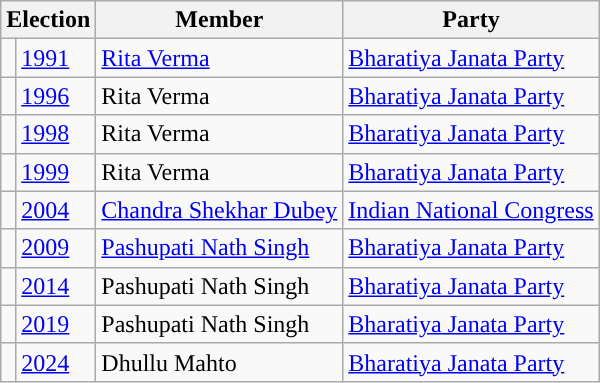<table class="wikitable">
<tr>
<th colspan="2">Election</th>
<th>Member</th>
<th>Party</th>
</tr>
<tr>
<td style="background-color: "></td>
<td><a href='#'>1991</a></td>
<td><a href='#'>Rita Verma</a></td>
<td><a href='#'>Bharatiya Janata Party</a></td>
</tr>
<tr>
<td style="background-color: "></td>
<td><a href='#'>1996</a></td>
<td>Rita Verma</td>
<td><a href='#'>Bharatiya Janata Party</a></td>
</tr>
<tr>
<td style="background-color: "></td>
<td><a href='#'>1998</a></td>
<td>Rita Verma</td>
<td><a href='#'>Bharatiya Janata Party</a></td>
</tr>
<tr>
<td style="background-color: "></td>
<td><a href='#'>1999</a></td>
<td>Rita Verma</td>
<td><a href='#'>Bharatiya Janata Party</a></td>
</tr>
<tr>
<td style="background-color: "></td>
<td><a href='#'>2004</a></td>
<td><a href='#'>Chandra Shekhar Dubey</a></td>
<td><a href='#'>Indian National Congress</a></td>
</tr>
<tr>
<td style="background-color: "></td>
<td><a href='#'>2009</a></td>
<td><a href='#'>Pashupati Nath Singh</a></td>
<td><a href='#'>Bharatiya Janata Party</a></td>
</tr>
<tr>
<td style="background-color: "></td>
<td><a href='#'>2014</a></td>
<td>Pashupati Nath Singh</td>
<td><a href='#'>Bharatiya Janata Party</a></td>
</tr>
<tr>
<td style="background-color: "></td>
<td><a href='#'>2019</a></td>
<td>Pashupati Nath Singh</td>
<td><a href='#'>Bharatiya Janata Party</a></td>
</tr>
<tr>
<td style="background-color: "></td>
<td><a href='#'>2024</a></td>
<td>Dhullu Mahto</td>
<td><a href='#'>Bharatiya Janata Party</a></td>
</tr>
</table>
